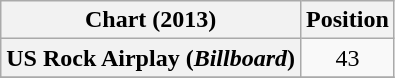<table class="wikitable plainrowheaders sortable" style="text-align:center;">
<tr>
<th>Chart (2013)</th>
<th>Position</th>
</tr>
<tr>
<th scope="row">US Rock Airplay (<em>Billboard</em>)</th>
<td style="text-align:center;">43</td>
</tr>
<tr>
</tr>
</table>
